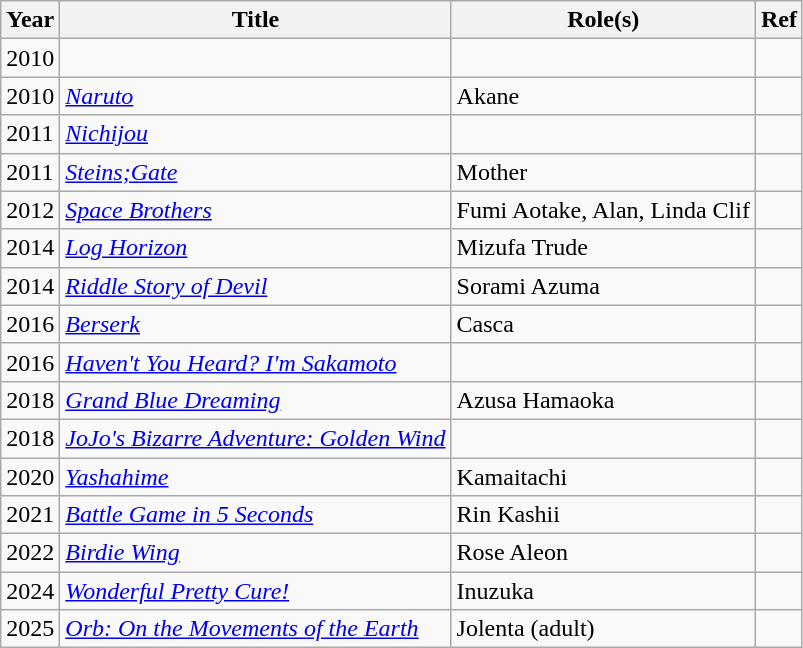<table class="wikitable">
<tr>
<th>Year</th>
<th>Title</th>
<th>Role(s)</th>
<th>Ref</th>
</tr>
<tr>
<td>2010</td>
<td></td>
<td></td>
<td></td>
</tr>
<tr>
<td>2010</td>
<td><em><a href='#'>Naruto</a></em></td>
<td>Akane</td>
<td></td>
</tr>
<tr>
<td>2011</td>
<td><em><a href='#'>Nichijou</a></em></td>
<td></td>
<td></td>
</tr>
<tr>
<td>2011</td>
<td><em><a href='#'>Steins;Gate</a></em></td>
<td>Mother</td>
<td></td>
</tr>
<tr>
<td>2012</td>
<td><em><a href='#'>Space Brothers</a></em></td>
<td>Fumi Aotake, Alan, Linda Clif</td>
<td></td>
</tr>
<tr>
<td>2014</td>
<td><em><a href='#'>Log Horizon</a></em></td>
<td>Mizufa Trude</td>
<td></td>
</tr>
<tr>
<td>2014</td>
<td><em><a href='#'>Riddle Story of Devil</a></em></td>
<td>Sorami Azuma</td>
<td></td>
</tr>
<tr>
<td>2016</td>
<td><em><a href='#'>Berserk</a></em></td>
<td>Casca</td>
<td></td>
</tr>
<tr>
<td>2016</td>
<td><em><a href='#'>Haven't You Heard? I'm Sakamoto</a></em></td>
<td></td>
<td></td>
</tr>
<tr>
<td>2018</td>
<td><em><a href='#'>Grand Blue Dreaming</a></em></td>
<td>Azusa Hamaoka</td>
<td></td>
</tr>
<tr>
<td>2018</td>
<td><em><a href='#'>JoJo's Bizarre Adventure: Golden Wind</a></em></td>
<td></td>
<td></td>
</tr>
<tr>
<td>2020</td>
<td><em><a href='#'>Yashahime</a></em></td>
<td>Kamaitachi</td>
<td></td>
</tr>
<tr>
<td>2021</td>
<td><em><a href='#'>Battle Game in 5 Seconds</a></em></td>
<td>Rin Kashii</td>
<td></td>
</tr>
<tr>
<td>2022</td>
<td><em><a href='#'>Birdie Wing</a></em></td>
<td>Rose Aleon</td>
<td></td>
</tr>
<tr>
<td>2024</td>
<td><em><a href='#'>Wonderful Pretty Cure!</a></em></td>
<td>Inuzuka</td>
<td></td>
</tr>
<tr>
<td>2025</td>
<td><em><a href='#'>Orb: On the Movements of the Earth</a></em></td>
<td>Jolenta (adult)</td>
<td></td>
</tr>
</table>
